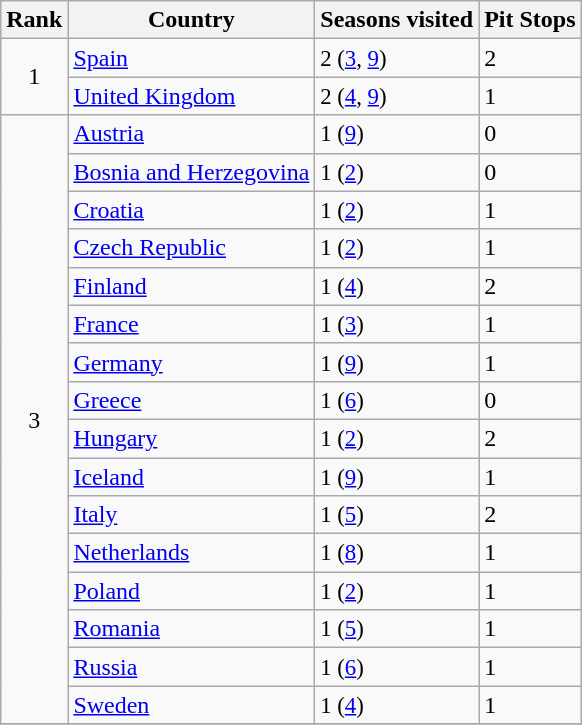<table class="wikitable">
<tr>
<th>Rank</th>
<th>Country</th>
<th>Seasons visited</th>
<th>Pit Stops</th>
</tr>
<tr>
<td rowspan=2 style="text-align:center;">1</td>
<td><a href='#'>Spain</a></td>
<td style="font-size:95%">2 (<a href='#'>3</a>, <a href='#'>9</a>)</td>
<td>2</td>
</tr>
<tr>
<td><a href='#'>United Kingdom</a></td>
<td style="font-size:95%">2 (<a href='#'>4</a>, <a href='#'>9</a>)</td>
<td>1</td>
</tr>
<tr>
<td rowspan="16" style="text-align:center;">3</td>
<td><a href='#'>Austria</a></td>
<td style="font-size:95%">1 (<a href='#'>9</a>)</td>
<td>0</td>
</tr>
<tr>
<td><a href='#'>Bosnia and Herzegovina</a></td>
<td style="font-size:95%">1 (<a href='#'>2</a>)</td>
<td>0</td>
</tr>
<tr>
<td><a href='#'>Croatia</a></td>
<td style="font-size:95%">1 (<a href='#'>2</a>)</td>
<td>1</td>
</tr>
<tr>
<td><a href='#'>Czech Republic</a></td>
<td style="font-size:95%">1 (<a href='#'>2</a>)</td>
<td>1</td>
</tr>
<tr>
<td><a href='#'>Finland</a></td>
<td style="font-size:95%">1 (<a href='#'>4</a>)</td>
<td>2</td>
</tr>
<tr>
<td><a href='#'>France</a></td>
<td style="font-size:95%">1 (<a href='#'>3</a>)</td>
<td>1</td>
</tr>
<tr>
<td><a href='#'>Germany</a></td>
<td style="font-size:95%">1 (<a href='#'>9</a>)</td>
<td>1</td>
</tr>
<tr>
<td><a href='#'>Greece</a></td>
<td style="font-size:95%">1 (<a href='#'>6</a>)</td>
<td>0</td>
</tr>
<tr>
<td><a href='#'>Hungary</a></td>
<td style="font-size:95%">1 (<a href='#'>2</a>)</td>
<td>2</td>
</tr>
<tr>
<td><a href='#'>Iceland</a></td>
<td style="font-size:95%">1 (<a href='#'>9</a>)</td>
<td>1</td>
</tr>
<tr>
<td><a href='#'>Italy</a></td>
<td style="font-size:95%">1 (<a href='#'>5</a>)</td>
<td>2</td>
</tr>
<tr>
<td><a href='#'>Netherlands</a></td>
<td style="font-size:95%">1 (<a href='#'>8</a>)</td>
<td>1</td>
</tr>
<tr>
<td><a href='#'>Poland</a></td>
<td style="font-size:95%">1 (<a href='#'>2</a>)</td>
<td>1</td>
</tr>
<tr>
<td><a href='#'>Romania</a></td>
<td style="font-size:95%">1 (<a href='#'>5</a>)</td>
<td>1</td>
</tr>
<tr>
<td><a href='#'>Russia</a></td>
<td style="font-size:95%">1 (<a href='#'>6</a>)</td>
<td>1</td>
</tr>
<tr>
<td><a href='#'>Sweden</a></td>
<td style="font-size:95%">1 (<a href='#'>4</a>)</td>
<td>1</td>
</tr>
<tr>
</tr>
</table>
